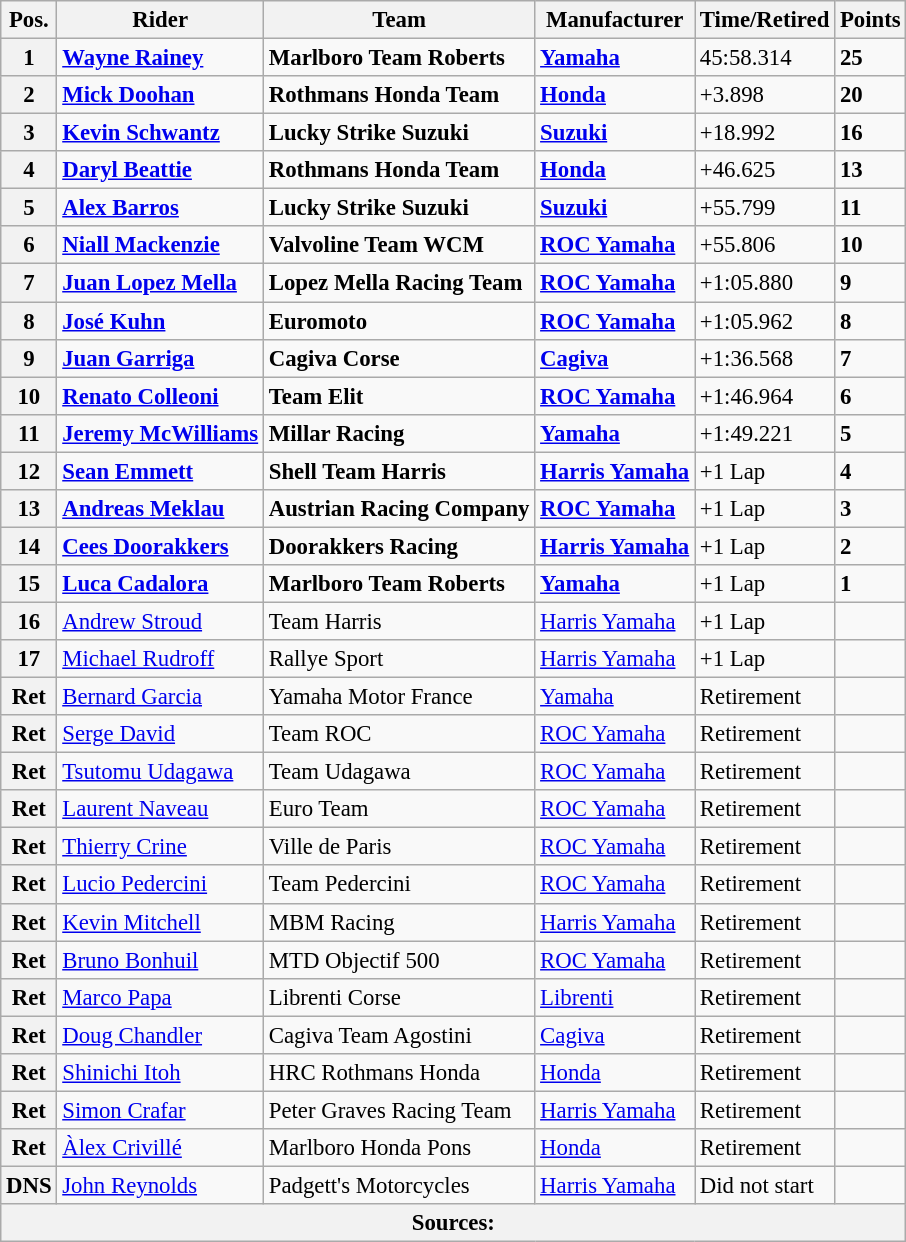<table class="wikitable" style="font-size: 95%;">
<tr>
<th>Pos.</th>
<th>Rider</th>
<th>Team</th>
<th>Manufacturer</th>
<th>Time/Retired</th>
<th>Points</th>
</tr>
<tr>
<th>1</th>
<td> <strong><a href='#'>Wayne Rainey</a></strong></td>
<td><strong>Marlboro Team Roberts</strong></td>
<td><strong><a href='#'>Yamaha</a></strong></td>
<td>45:58.314</td>
<td><strong>25</strong></td>
</tr>
<tr>
<th>2</th>
<td> <strong><a href='#'>Mick Doohan</a></strong></td>
<td><strong>Rothmans Honda Team</strong></td>
<td><strong><a href='#'>Honda</a></strong></td>
<td>+3.898</td>
<td><strong>20</strong></td>
</tr>
<tr>
<th>3</th>
<td> <strong><a href='#'>Kevin Schwantz</a></strong></td>
<td><strong>Lucky Strike Suzuki</strong></td>
<td><strong><a href='#'>Suzuki</a></strong></td>
<td>+18.992</td>
<td><strong>16</strong></td>
</tr>
<tr>
<th>4</th>
<td> <strong><a href='#'>Daryl Beattie</a></strong></td>
<td><strong>Rothmans Honda Team</strong></td>
<td><strong><a href='#'>Honda</a></strong></td>
<td>+46.625</td>
<td><strong>13</strong></td>
</tr>
<tr>
<th>5</th>
<td> <strong><a href='#'>Alex Barros</a></strong></td>
<td><strong>Lucky Strike Suzuki</strong></td>
<td><strong><a href='#'>Suzuki</a></strong></td>
<td>+55.799</td>
<td><strong>11</strong></td>
</tr>
<tr>
<th>6</th>
<td> <strong><a href='#'>Niall Mackenzie</a></strong></td>
<td><strong>Valvoline Team WCM</strong></td>
<td><strong><a href='#'>ROC Yamaha</a></strong></td>
<td>+55.806</td>
<td><strong>10</strong></td>
</tr>
<tr>
<th>7</th>
<td> <strong><a href='#'>Juan Lopez Mella</a></strong></td>
<td><strong>Lopez Mella Racing Team</strong></td>
<td><strong><a href='#'>ROC Yamaha</a></strong></td>
<td>+1:05.880</td>
<td><strong>9</strong></td>
</tr>
<tr>
<th>8</th>
<td> <strong><a href='#'>José Kuhn</a></strong></td>
<td><strong>Euromoto</strong></td>
<td><strong><a href='#'>ROC Yamaha</a></strong></td>
<td>+1:05.962</td>
<td><strong>8</strong></td>
</tr>
<tr>
<th>9</th>
<td> <strong><a href='#'>Juan Garriga</a></strong></td>
<td><strong>Cagiva Corse</strong></td>
<td><strong><a href='#'>Cagiva</a></strong></td>
<td>+1:36.568</td>
<td><strong>7</strong></td>
</tr>
<tr>
<th>10</th>
<td> <strong><a href='#'>Renato Colleoni</a></strong></td>
<td><strong>Team Elit</strong></td>
<td><strong><a href='#'>ROC Yamaha</a></strong></td>
<td>+1:46.964</td>
<td><strong>6</strong></td>
</tr>
<tr>
<th>11</th>
<td> <strong><a href='#'>Jeremy McWilliams</a></strong></td>
<td><strong>Millar Racing</strong></td>
<td><strong><a href='#'>Yamaha</a></strong></td>
<td>+1:49.221</td>
<td><strong>5</strong></td>
</tr>
<tr>
<th>12</th>
<td> <strong><a href='#'>Sean Emmett</a></strong></td>
<td><strong>Shell Team Harris</strong></td>
<td><strong><a href='#'>Harris Yamaha</a></strong></td>
<td>+1 Lap</td>
<td><strong>4</strong></td>
</tr>
<tr>
<th>13</th>
<td> <strong><a href='#'>Andreas Meklau</a></strong></td>
<td><strong>Austrian Racing Company</strong></td>
<td><strong><a href='#'>ROC Yamaha</a></strong></td>
<td>+1 Lap</td>
<td><strong>3</strong></td>
</tr>
<tr>
<th>14</th>
<td> <strong><a href='#'>Cees Doorakkers</a></strong></td>
<td><strong>Doorakkers Racing</strong></td>
<td><strong><a href='#'>Harris Yamaha</a></strong></td>
<td>+1 Lap</td>
<td><strong>2</strong></td>
</tr>
<tr>
<th>15</th>
<td> <strong><a href='#'>Luca Cadalora</a></strong></td>
<td><strong>Marlboro Team Roberts</strong></td>
<td><strong><a href='#'>Yamaha</a></strong></td>
<td>+1 Lap</td>
<td><strong>1</strong></td>
</tr>
<tr>
<th>16</th>
<td> <a href='#'>Andrew Stroud</a></td>
<td>Team Harris</td>
<td><a href='#'>Harris Yamaha</a></td>
<td>+1 Lap</td>
<td></td>
</tr>
<tr>
<th>17</th>
<td> <a href='#'>Michael Rudroff</a></td>
<td>Rallye Sport</td>
<td><a href='#'>Harris Yamaha</a></td>
<td>+1 Lap</td>
<td></td>
</tr>
<tr>
<th>Ret</th>
<td> <a href='#'>Bernard Garcia</a></td>
<td>Yamaha Motor France</td>
<td><a href='#'>Yamaha</a></td>
<td>Retirement</td>
<td></td>
</tr>
<tr>
<th>Ret</th>
<td> <a href='#'>Serge David</a></td>
<td>Team ROC</td>
<td><a href='#'>ROC Yamaha</a></td>
<td>Retirement</td>
<td></td>
</tr>
<tr>
<th>Ret</th>
<td> <a href='#'>Tsutomu Udagawa</a></td>
<td>Team Udagawa</td>
<td><a href='#'>ROC Yamaha</a></td>
<td>Retirement</td>
<td></td>
</tr>
<tr>
<th>Ret</th>
<td> <a href='#'>Laurent Naveau</a></td>
<td>Euro Team</td>
<td><a href='#'>ROC Yamaha</a></td>
<td>Retirement</td>
<td></td>
</tr>
<tr>
<th>Ret</th>
<td> <a href='#'>Thierry Crine</a></td>
<td>Ville de Paris</td>
<td><a href='#'>ROC Yamaha</a></td>
<td>Retirement</td>
<td></td>
</tr>
<tr>
<th>Ret</th>
<td> <a href='#'>Lucio Pedercini</a></td>
<td>Team Pedercini</td>
<td><a href='#'>ROC Yamaha</a></td>
<td>Retirement</td>
<td></td>
</tr>
<tr>
<th>Ret</th>
<td> <a href='#'>Kevin Mitchell</a></td>
<td>MBM Racing</td>
<td><a href='#'>Harris Yamaha</a></td>
<td>Retirement</td>
<td></td>
</tr>
<tr>
<th>Ret</th>
<td> <a href='#'>Bruno Bonhuil</a></td>
<td>MTD Objectif 500</td>
<td><a href='#'>ROC Yamaha</a></td>
<td>Retirement</td>
<td></td>
</tr>
<tr>
<th>Ret</th>
<td> <a href='#'>Marco Papa</a></td>
<td>Librenti Corse</td>
<td><a href='#'>Librenti</a></td>
<td>Retirement</td>
<td></td>
</tr>
<tr>
<th>Ret</th>
<td> <a href='#'>Doug Chandler</a></td>
<td>Cagiva Team Agostini</td>
<td><a href='#'>Cagiva</a></td>
<td>Retirement</td>
<td></td>
</tr>
<tr>
<th>Ret</th>
<td> <a href='#'>Shinichi Itoh</a></td>
<td>HRC Rothmans Honda</td>
<td><a href='#'>Honda</a></td>
<td>Retirement</td>
<td></td>
</tr>
<tr>
<th>Ret</th>
<td> <a href='#'>Simon Crafar</a></td>
<td>Peter Graves Racing Team</td>
<td><a href='#'>Harris Yamaha</a></td>
<td>Retirement</td>
<td></td>
</tr>
<tr>
<th>Ret</th>
<td> <a href='#'>Àlex Crivillé</a></td>
<td>Marlboro Honda Pons</td>
<td><a href='#'>Honda</a></td>
<td>Retirement</td>
<td></td>
</tr>
<tr>
<th>DNS</th>
<td> <a href='#'>John Reynolds</a></td>
<td>Padgett's Motorcycles</td>
<td><a href='#'>Harris Yamaha</a></td>
<td>Did not start</td>
<td></td>
</tr>
<tr>
<th colspan=8>Sources:</th>
</tr>
</table>
